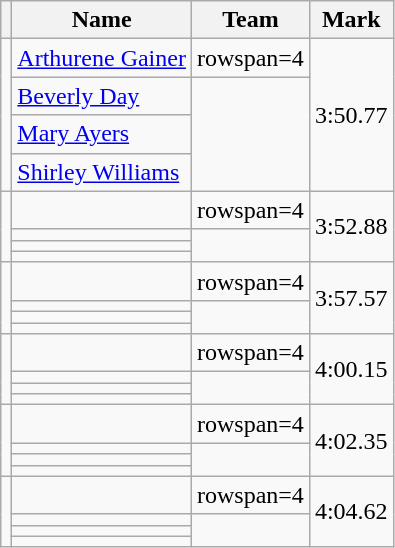<table class=wikitable>
<tr>
<th></th>
<th>Name</th>
<th>Team</th>
<th>Mark</th>
</tr>
<tr>
<td rowspan=4></td>
<td><a href='#'>Arthurene Gainer</a></td>
<td>rowspan=4 </td>
<td rowspan=4>3:50.77</td>
</tr>
<tr>
<td><a href='#'>Beverly Day</a></td>
</tr>
<tr>
<td><a href='#'>Mary Ayers</a></td>
</tr>
<tr>
<td><a href='#'>Shirley Williams</a></td>
</tr>
<tr>
<td rowspan=4></td>
<td></td>
<td>rowspan=4 </td>
<td rowspan=4>3:52.88</td>
</tr>
<tr>
<td></td>
</tr>
<tr>
<td></td>
</tr>
<tr>
<td></td>
</tr>
<tr>
<td rowspan=4></td>
<td></td>
<td>rowspan=4 </td>
<td rowspan=4>3:57.57</td>
</tr>
<tr>
<td></td>
</tr>
<tr>
<td></td>
</tr>
<tr>
<td></td>
</tr>
<tr>
<td rowspan=4></td>
<td></td>
<td>rowspan=4 </td>
<td rowspan=4>4:00.15</td>
</tr>
<tr>
<td></td>
</tr>
<tr>
<td></td>
</tr>
<tr>
<td></td>
</tr>
<tr>
<td rowspan=4></td>
<td></td>
<td>rowspan=4 </td>
<td rowspan=4>4:02.35</td>
</tr>
<tr>
<td></td>
</tr>
<tr>
<td></td>
</tr>
<tr>
<td></td>
</tr>
<tr>
<td rowspan=4></td>
<td></td>
<td>rowspan=4 </td>
<td rowspan=4>4:04.62</td>
</tr>
<tr>
<td></td>
</tr>
<tr>
<td></td>
</tr>
<tr>
<td></td>
</tr>
</table>
